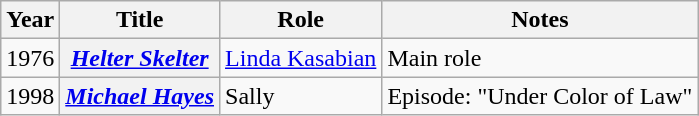<table class="wikitable plainrowheaders sortable">
<tr>
<th scope="col">Year</th>
<th scope="col">Title</th>
<th scope="col">Role</th>
<th class="unsortable">Notes</th>
</tr>
<tr>
<td>1976</td>
<th scope="row"><em><a href='#'>Helter Skelter</a></em></th>
<td><a href='#'>Linda Kasabian</a></td>
<td>Main role</td>
</tr>
<tr>
<td>1998</td>
<th scope="row"><em><a href='#'>Michael Hayes</a></em></th>
<td>Sally</td>
<td>Episode: "Under Color of Law"</td>
</tr>
</table>
